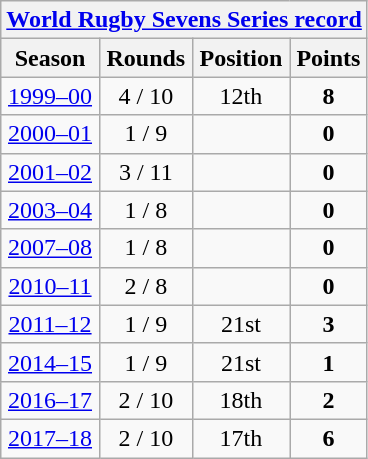<table class="wikitable sortable" style="text-align: center;">
<tr>
<th colspan="4"><a href='#'>World Rugby Sevens Series record</a></th>
</tr>
<tr>
<th>Season</th>
<th>Rounds</th>
<th>Position</th>
<th>Points</th>
</tr>
<tr>
<td><a href='#'>1999–00</a></td>
<td>4 / 10</td>
<td>12th</td>
<td><strong>8</strong></td>
</tr>
<tr>
<td><a href='#'>2000–01</a></td>
<td>1 / 9</td>
<td></td>
<td><strong>0</strong></td>
</tr>
<tr>
<td><a href='#'>2001–02</a></td>
<td>3 / 11</td>
<td></td>
<td><strong>0</strong></td>
</tr>
<tr>
<td><a href='#'>2003–04</a></td>
<td>1 / 8</td>
<td></td>
<td><strong>0</strong></td>
</tr>
<tr>
<td><a href='#'>2007–08</a></td>
<td>1 / 8</td>
<td></td>
<td><strong>0</strong></td>
</tr>
<tr>
<td><a href='#'>2010–11</a></td>
<td>2 / 8</td>
<td></td>
<td><strong>0</strong></td>
</tr>
<tr>
<td><a href='#'>2011–12</a></td>
<td>1 / 9</td>
<td>21st</td>
<td><strong>3</strong></td>
</tr>
<tr>
<td><a href='#'>2014–15</a></td>
<td>1 / 9</td>
<td>21st</td>
<td><strong>1</strong></td>
</tr>
<tr>
<td><a href='#'>2016–17</a></td>
<td>2 / 10</td>
<td>18th</td>
<td><strong>2</strong></td>
</tr>
<tr>
<td><a href='#'>2017–18</a></td>
<td>2 / 10</td>
<td>17th</td>
<td><strong>6</strong></td>
</tr>
</table>
